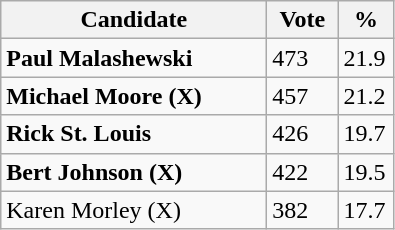<table class="wikitable">
<tr>
<th bgcolor="#DDDDFF" width="170px">Candidate</th>
<th bgcolor="#DDDDFF" width="40px">Vote</th>
<th bgcolor="#DDDDFF" width="30px">%</th>
</tr>
<tr>
<td><strong>Paul Malashewski</strong></td>
<td>473</td>
<td>21.9</td>
</tr>
<tr>
<td><strong>Michael Moore (X)</strong></td>
<td>457</td>
<td>21.2</td>
</tr>
<tr>
<td><strong>Rick St. Louis</strong></td>
<td>426</td>
<td>19.7</td>
</tr>
<tr>
<td><strong>Bert Johnson (X)</strong></td>
<td>422</td>
<td>19.5</td>
</tr>
<tr>
<td>Karen Morley (X)</td>
<td>382</td>
<td>17.7</td>
</tr>
</table>
